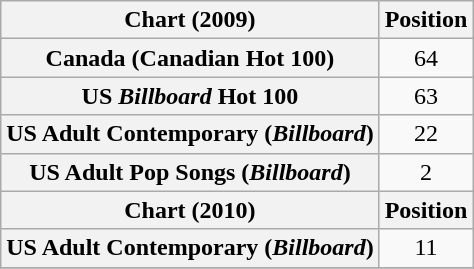<table class="wikitable sortable plainrowheaders" style="text-align:center">
<tr>
<th scope="col">Chart (2009)</th>
<th scope="col">Position</th>
</tr>
<tr>
<th scope="row">Canada (Canadian Hot 100)</th>
<td>64</td>
</tr>
<tr>
<th scope="row">US <em>Billboard</em> Hot 100</th>
<td>63</td>
</tr>
<tr>
<th scope="row">US Adult Contemporary (<em>Billboard</em>)</th>
<td>22</td>
</tr>
<tr>
<th scope="row">US Adult Pop Songs (<em>Billboard</em>)</th>
<td>2</td>
</tr>
<tr>
<th scope="col">Chart (2010)</th>
<th scope="col">Position</th>
</tr>
<tr>
<th scope="row">US Adult Contemporary (<em>Billboard</em>)</th>
<td>11</td>
</tr>
<tr>
</tr>
</table>
